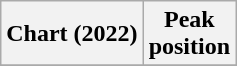<table class="wikitable plainrowheaders" style="text-align:center">
<tr>
<th scope="col">Chart (2022)</th>
<th scope="col">Peak<br>position</th>
</tr>
<tr>
</tr>
</table>
